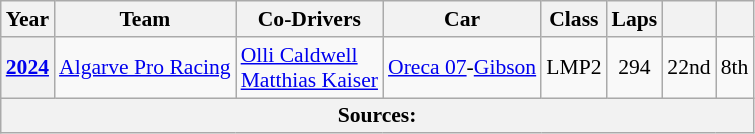<table class="wikitable" style="text-align:center; font-size:90%">
<tr>
<th>Year</th>
<th>Team</th>
<th>Co-Drivers</th>
<th>Car</th>
<th>Class</th>
<th>Laps</th>
<th></th>
<th></th>
</tr>
<tr>
<th><a href='#'>2024</a></th>
<td align="left"nowrap> <a href='#'>Algarve Pro Racing</a></td>
<td align="left"nowrap> <a href='#'>Olli Caldwell</a><br> <a href='#'>Matthias Kaiser</a></td>
<td align="left"nowrap><a href='#'>Oreca 07</a>-<a href='#'>Gibson</a></td>
<td>LMP2</td>
<td>294</td>
<td>22nd</td>
<td>8th</td>
</tr>
<tr>
<th colspan="8">Sources:</th>
</tr>
</table>
